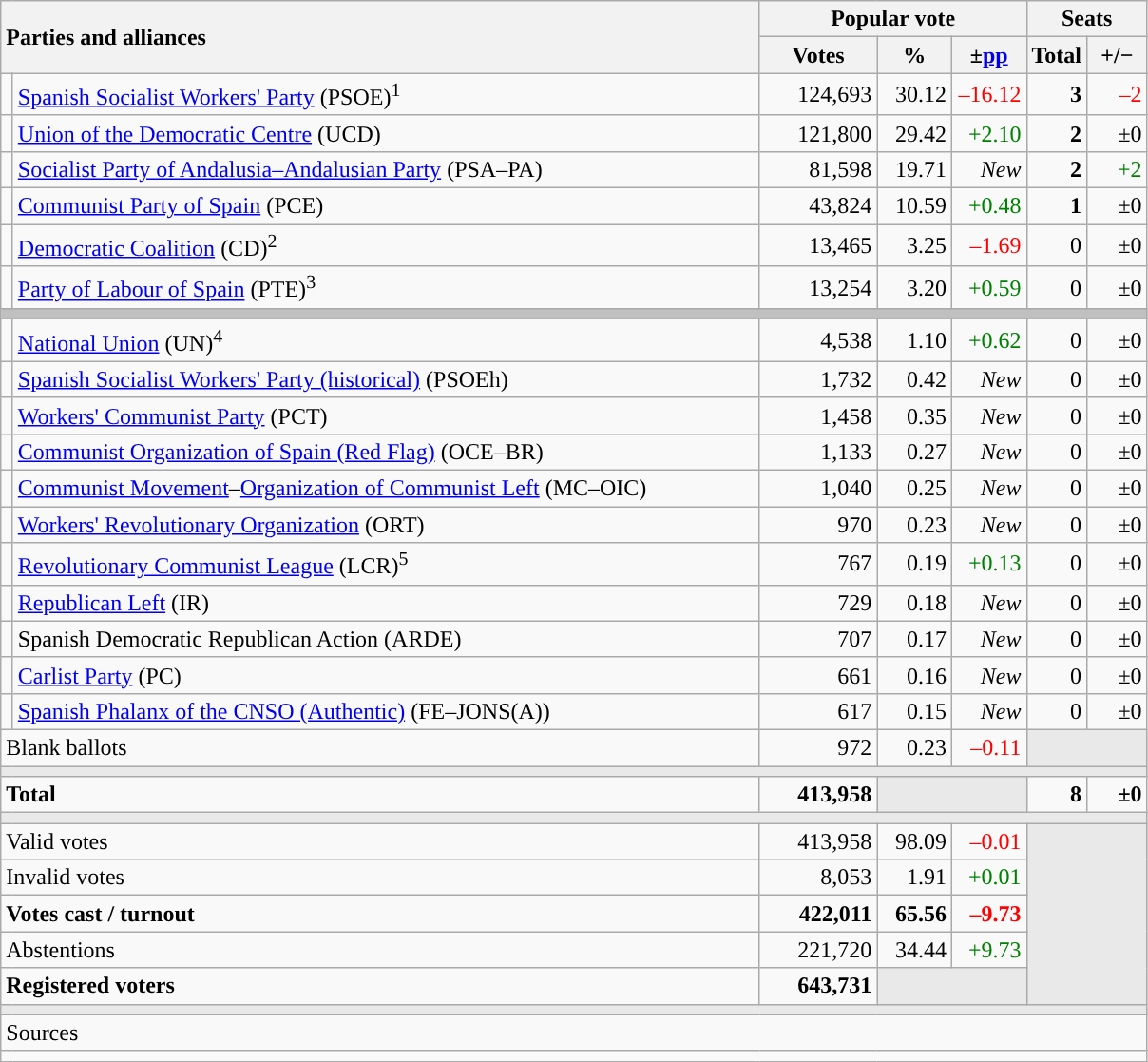<table class="wikitable" style="text-align:right;">
<tr>
<th style="text-align:left;" rowspan="2" colspan="2" width="525">Parties and alliances</th>
<th colspan="3">Popular vote</th>
<th colspan="2">Seats</th>
</tr>
<tr>
<th width="75">Votes</th>
<th width="45">%</th>
<th width="45">±<a href='#'>pp</a></th>
<th width="35">Total</th>
<th width="35">+/−</th>
</tr>
<tr>
<td width="1" style="color:inherit;background:"></td>
<td align="left"><a href='#'>Spanish Socialist Workers' Party</a> (PSOE)<sup>1</sup></td>
<td>124,693</td>
<td>30.12</td>
<td style="color:red;">–16.12</td>
<td><strong>3</strong></td>
<td style="color:red;">–2</td>
</tr>
<tr>
<td style="color:inherit;background:"></td>
<td align="left"><a href='#'>Union of the Democratic Centre</a> (UCD)</td>
<td>121,800</td>
<td>29.42</td>
<td style="color:green;">+2.10</td>
<td><strong>2</strong></td>
<td>±0</td>
</tr>
<tr>
<td style="color:inherit;background:"></td>
<td align="left"><a href='#'>Socialist Party of Andalusia–Andalusian Party</a> (PSA–PA)</td>
<td>81,598</td>
<td>19.71</td>
<td><em>New</em></td>
<td><strong>2</strong></td>
<td style="color:green;">+2</td>
</tr>
<tr>
<td style="color:inherit;background:"></td>
<td align="left"><a href='#'>Communist Party of Spain</a> (PCE)</td>
<td>43,824</td>
<td>10.59</td>
<td style="color:green;">+0.48</td>
<td><strong>1</strong></td>
<td>±0</td>
</tr>
<tr>
<td style="color:inherit;background:"></td>
<td align="left"><a href='#'>Democratic Coalition</a> (CD)<sup>2</sup></td>
<td>13,465</td>
<td>3.25</td>
<td style="color:red;">–1.69</td>
<td>0</td>
<td>±0</td>
</tr>
<tr>
<td style="color:inherit;background:"></td>
<td align="left"><a href='#'>Party of Labour of Spain</a> (PTE)<sup>3</sup></td>
<td>13,254</td>
<td>3.20</td>
<td style="color:green;">+0.59</td>
<td>0</td>
<td>±0</td>
</tr>
<tr>
<td colspan="7" bgcolor="#C0C0C0"></td>
</tr>
<tr>
<td style="color:inherit;background:"></td>
<td align="left"><a href='#'>National Union</a> (UN)<sup>4</sup></td>
<td>4,538</td>
<td>1.10</td>
<td style="color:green;">+0.62</td>
<td>0</td>
<td>±0</td>
</tr>
<tr>
<td style="color:inherit;background:"></td>
<td align="left"><a href='#'>Spanish Socialist Workers' Party (historical)</a> (PSOEh)</td>
<td>1,732</td>
<td>0.42</td>
<td><em>New</em></td>
<td>0</td>
<td>±0</td>
</tr>
<tr>
<td style="color:inherit;background:"></td>
<td align="left"><a href='#'>Workers' Communist Party</a> (PCT)</td>
<td>1,458</td>
<td>0.35</td>
<td><em>New</em></td>
<td>0</td>
<td>±0</td>
</tr>
<tr>
<td style="color:inherit;background:"></td>
<td align="left"><a href='#'>Communist Organization of Spain (Red Flag)</a> (OCE–BR)</td>
<td>1,133</td>
<td>0.27</td>
<td><em>New</em></td>
<td>0</td>
<td>±0</td>
</tr>
<tr>
<td style="color:inherit;background:"></td>
<td align="left"><a href='#'>Communist Movement</a>–<a href='#'>Organization of Communist Left</a> (MC–OIC)</td>
<td>1,040</td>
<td>0.25</td>
<td><em>New</em></td>
<td>0</td>
<td>±0</td>
</tr>
<tr>
<td style="color:inherit;background:"></td>
<td align="left"><a href='#'>Workers' Revolutionary Organization</a> (ORT)</td>
<td>970</td>
<td>0.23</td>
<td><em>New</em></td>
<td>0</td>
<td>±0</td>
</tr>
<tr>
<td style="color:inherit;background:"></td>
<td align="left"><a href='#'>Revolutionary Communist League</a> (LCR)<sup>5</sup></td>
<td>767</td>
<td>0.19</td>
<td style="color:green;">+0.13</td>
<td>0</td>
<td>±0</td>
</tr>
<tr>
<td style="color:inherit;background:"></td>
<td align="left"><a href='#'>Republican Left</a> (IR)</td>
<td>729</td>
<td>0.18</td>
<td><em>New</em></td>
<td>0</td>
<td>±0</td>
</tr>
<tr>
<td style="color:inherit;background:"></td>
<td align="left">Spanish Democratic Republican Action (ARDE)</td>
<td>707</td>
<td>0.17</td>
<td><em>New</em></td>
<td>0</td>
<td>±0</td>
</tr>
<tr>
<td style="color:inherit;background:"></td>
<td align="left"><a href='#'>Carlist Party</a> (PC)</td>
<td>661</td>
<td>0.16</td>
<td><em>New</em></td>
<td>0</td>
<td>±0</td>
</tr>
<tr>
<td style="color:inherit;background:"></td>
<td align="left"><a href='#'>Spanish Phalanx of the CNSO (Authentic)</a> (FE–JONS(A))</td>
<td>617</td>
<td>0.15</td>
<td><em>New</em></td>
<td>0</td>
<td>±0</td>
</tr>
<tr>
<td align="left" colspan="2">Blank ballots</td>
<td>972</td>
<td>0.23</td>
<td style="color:red;">–0.11</td>
<td bgcolor="#E9E9E9" colspan="2"></td>
</tr>
<tr>
<td colspan="7" bgcolor="#E9E9E9"></td>
</tr>
<tr style="font-weight:bold;">
<td align="left" colspan="2">Total</td>
<td>413,958</td>
<td bgcolor="#E9E9E9" colspan="2"></td>
<td>8</td>
<td>±0</td>
</tr>
<tr>
<td colspan="7" bgcolor="#E9E9E9"></td>
</tr>
<tr>
<td align="left" colspan="2">Valid votes</td>
<td>413,958</td>
<td>98.09</td>
<td style="color:red;">–0.01</td>
<td bgcolor="#E9E9E9" colspan="2" rowspan="5"></td>
</tr>
<tr>
<td align="left" colspan="2">Invalid votes</td>
<td>8,053</td>
<td>1.91</td>
<td style="color:green;">+0.01</td>
</tr>
<tr style="font-weight:bold;">
<td align="left" colspan="2">Votes cast / turnout</td>
<td>422,011</td>
<td>65.56</td>
<td style="color:red;">–9.73</td>
</tr>
<tr>
<td align="left" colspan="2">Abstentions</td>
<td>221,720</td>
<td>34.44</td>
<td style="color:green;">+9.73</td>
</tr>
<tr style="font-weight:bold;">
<td align="left" colspan="2">Registered voters</td>
<td>643,731</td>
<td bgcolor="#E9E9E9" colspan="2"></td>
</tr>
<tr>
<td colspan="7" bgcolor="#E9E9E9"></td>
</tr>
<tr>
<td align="left" colspan="7">Sources</td>
</tr>
<tr>
<td colspan="7" style="text-align:left; max-width:790px;"></td>
</tr>
</table>
